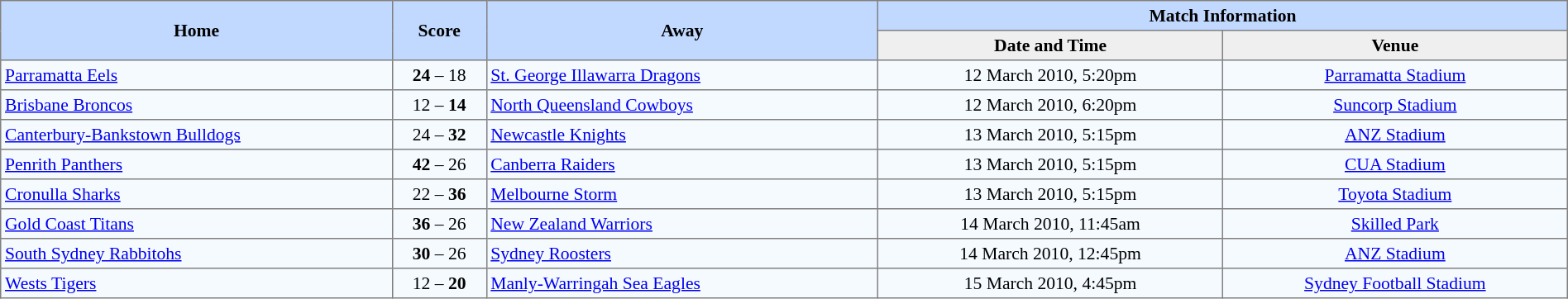<table border="1" cellpadding="3" cellspacing="0" style="border-collapse:collapse; font-size:90%; text-align:center; width:100%;">
<tr style="background:#c1d8ff;">
<th rowspan="2" style="width:25%;">Home</th>
<th rowspan="2" style="width:6%;">Score</th>
<th rowspan="2" style="width:25%;">Away</th>
<th colspan=6>Match Information</th>
</tr>
<tr style="background:#efefef;">
<th width=22%>Date and Time</th>
<th width=22%>Venue</th>
</tr>
<tr style="text-align:center; background:#f5faff;">
<td align=left> <a href='#'>Parramatta Eels</a></td>
<td><strong>24</strong> – 18</td>
<td align=left> <a href='#'>St. George Illawarra Dragons</a></td>
<td>12 March 2010, 5:20pm</td>
<td><a href='#'>Parramatta Stadium</a></td>
</tr>
<tr style="text-align:center; background:#f5faff;">
<td align=left> <a href='#'>Brisbane Broncos</a></td>
<td>12 – <strong>14</strong></td>
<td align=left> <a href='#'>North Queensland Cowboys</a></td>
<td>12 March 2010, 6:20pm</td>
<td><a href='#'>Suncorp Stadium</a></td>
</tr>
<tr style="text-align:center; background:#f5faff;">
<td align=left> <a href='#'>Canterbury-Bankstown Bulldogs</a></td>
<td>24 – <strong>32</strong></td>
<td align=left> <a href='#'>Newcastle Knights</a></td>
<td>13 March 2010, 5:15pm</td>
<td><a href='#'>ANZ Stadium</a></td>
</tr>
<tr style="text-align:center; background:#f5faff;">
<td align=left> <a href='#'>Penrith Panthers</a></td>
<td><strong>42</strong> – 26</td>
<td align=left> <a href='#'>Canberra Raiders</a></td>
<td>13 March 2010, 5:15pm</td>
<td><a href='#'>CUA Stadium</a></td>
</tr>
<tr style="text-align:center; background:#f5faff;">
<td align=left> <a href='#'>Cronulla Sharks</a></td>
<td>22 – <strong>36</strong></td>
<td align=left> <a href='#'>Melbourne Storm</a></td>
<td>13 March 2010, 5:15pm</td>
<td><a href='#'>Toyota Stadium</a></td>
</tr>
<tr style="text-align:center; background:#f5faff;">
<td align=left> <a href='#'>Gold Coast Titans</a></td>
<td><strong>36</strong> – 26</td>
<td align=left> <a href='#'>New Zealand Warriors</a></td>
<td>14 March 2010, 11:45am</td>
<td><a href='#'>Skilled Park</a></td>
</tr>
<tr style="text-align:center; background:#f5faff;">
<td align=left> <a href='#'>South Sydney Rabbitohs</a></td>
<td><strong>30</strong> – 26</td>
<td align=left> <a href='#'>Sydney Roosters</a></td>
<td>14 March 2010, 12:45pm</td>
<td><a href='#'>ANZ Stadium</a></td>
</tr>
<tr style="text-align:center; background:#f5faff;">
<td align=left> <a href='#'>Wests Tigers</a></td>
<td>12 – <strong>20</strong></td>
<td align=left> <a href='#'>Manly-Warringah Sea Eagles</a></td>
<td>15 March 2010, 4:45pm</td>
<td><a href='#'>Sydney Football Stadium</a></td>
</tr>
</table>
